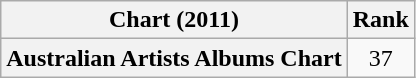<table class="wikitable rowheaders">
<tr>
<th>Chart (2011)</th>
<th>Rank</th>
</tr>
<tr>
<th scope="row">Australian Artists Albums Chart</th>
<td style="text-align:center;">37</td>
</tr>
</table>
